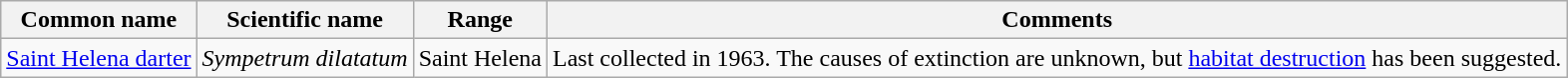<table class="wikitable">
<tr>
<th>Common name</th>
<th>Scientific name</th>
<th>Range</th>
<th class="unsortable">Comments</th>
</tr>
<tr>
<td><a href='#'>Saint Helena darter</a></td>
<td><em>Sympetrum dilatatum</em></td>
<td>Saint Helena</td>
<td>Last collected in 1963. The causes of extinction are unknown, but <a href='#'>habitat destruction</a> has been suggested.</td>
</tr>
</table>
